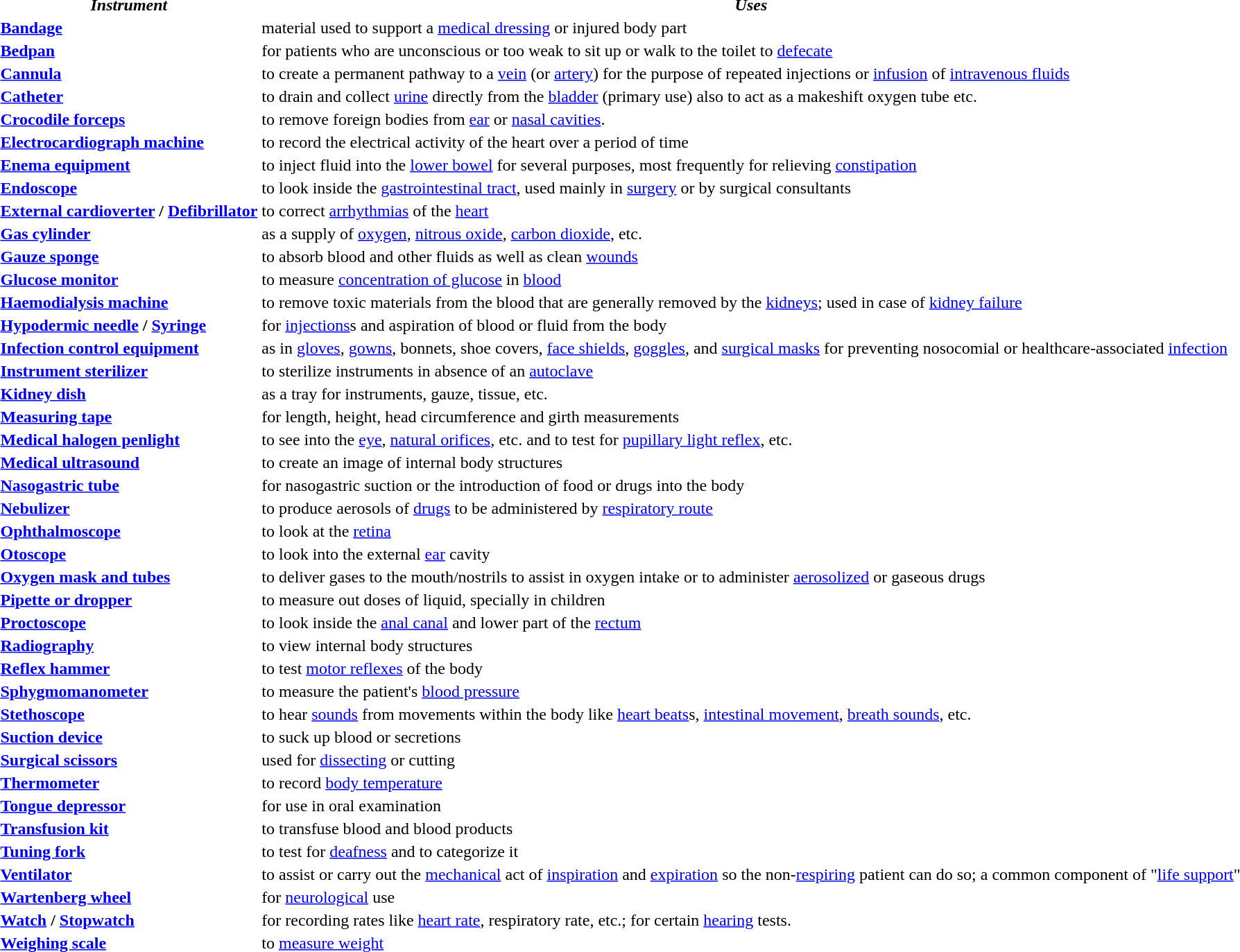<table class="wiki table portable">
<tr>
<th><strong><em>Instrument</em></strong></th>
<th><strong><em>Uses</em></strong></th>
</tr>
<tr>
<td><strong><a href='#'>Bandage</a></strong></td>
<td>material used to support a <a href='#'>medical dressing</a> or injured body part</td>
</tr>
<tr>
<td><strong><a href='#'>Bedpan</a></strong></td>
<td>for patients who are unconscious or too weak to sit up or walk to the toilet to <a href='#'>defecate</a></td>
</tr>
<tr>
<td><strong><a href='#'>Cannula</a></strong></td>
<td>to create a permanent pathway to a <a href='#'>vein</a> (or <a href='#'>artery</a>) for the purpose of repeated injections or <a href='#'>infusion</a> of <a href='#'>intravenous fluids</a></td>
</tr>
<tr>
<td><strong><a href='#'>Catheter</a></strong></td>
<td>to drain and collect <a href='#'>urine</a> directly from the <a href='#'>bladder</a> (primary use) also to act as a makeshift oxygen tube etc.</td>
</tr>
<tr>
<td><strong><a href='#'>Crocodile forceps</a></strong></td>
<td>to remove foreign bodies from <a href='#'>ear</a> or <a href='#'>nasal cavities</a>.</td>
</tr>
<tr>
<td><a href='#'><strong>Electrocardiograph machine</strong></a></td>
<td>to record the electrical activity of the heart over a period of time</td>
</tr>
<tr>
<td><a href='#'><strong>Enema equipment</strong></a></td>
<td>to inject fluid into the <a href='#'>lower bowel</a> for several purposes, most frequently for relieving <a href='#'>constipation</a></td>
</tr>
<tr>
<td><strong><a href='#'>Endoscope</a></strong></td>
<td>to look inside the <a href='#'>gastrointestinal tract</a>, used mainly in <a href='#'>surgery</a> or by surgical consultants</td>
</tr>
<tr>
<td><strong><a href='#'>External cardioverter</a> / <a href='#'>Defibrillator</a></strong></td>
<td>to correct <a href='#'>arrhythmias</a> of the <a href='#'>heart</a></td>
</tr>
<tr>
<td><strong><a href='#'>Gas cylinder</a></strong></td>
<td>as a supply of <a href='#'>oxygen</a>, <a href='#'>nitrous oxide</a>, <a href='#'>carbon dioxide</a>, etc.</td>
</tr>
<tr>
<td><strong><a href='#'>Gauze sponge</a></strong></td>
<td>to absorb blood and other fluids as well as clean <a href='#'>wounds</a></td>
</tr>
<tr>
<td><strong><a href='#'>Glucose monitor</a></strong></td>
<td>to measure <a href='#'>concentration of glucose</a> in <a href='#'>blood</a></td>
</tr>
<tr>
<td><a href='#'><strong>Haemodialysis machine</strong></a></td>
<td>to remove toxic materials from the blood that are generally removed by the <a href='#'>kidneys</a>; used in case of <a href='#'>kidney failure</a></td>
</tr>
<tr>
<td><strong><a href='#'>Hypodermic needle</a> / <a href='#'>Syringe</a></strong></td>
<td>for <a href='#'>injections</a>s and aspiration of blood or fluid from the body</td>
</tr>
<tr>
<td><a href='#'><strong>Infection control equipment</strong></a></td>
<td>as in <a href='#'>gloves</a>, <a href='#'>gowns</a>, bonnets, shoe covers, <a href='#'>face shields</a>, <a href='#'>goggles</a>, and <a href='#'>surgical masks</a> for preventing nosocomial or healthcare-associated <a href='#'>infection</a></td>
</tr>
<tr>
<td><a href='#'><strong>Instrument sterilizer</strong></a></td>
<td>to sterilize instruments in absence of an <a href='#'>autoclave</a></td>
</tr>
<tr>
<td><strong><a href='#'>Kidney dish</a></strong></td>
<td>as a tray for instruments, gauze, tissue, etc.</td>
</tr>
<tr>
<td><a href='#'><strong>Measuring tape</strong></a></td>
<td>for length, height, head circumference and girth measurements</td>
</tr>
<tr>
<td><a href='#'><strong>Medical halogen penlight</strong></a></td>
<td>to see into the <a href='#'>eye</a>, <a href='#'>natural orifices</a>, etc. and to test for <a href='#'>pupillary light reflex</a>, etc.</td>
</tr>
<tr>
<td><strong><a href='#'>Medical ultrasound</a></strong></td>
<td>to create an image of internal body structures</td>
</tr>
<tr>
<td><strong><a href='#'>Nasogastric tube</a></strong></td>
<td>for nasogastric suction or the introduction of food or drugs into the body</td>
</tr>
<tr>
<td><strong><a href='#'>Nebulizer</a></strong></td>
<td>to produce aerosols of <a href='#'>drugs</a> to be administered by <a href='#'>respiratory route</a></td>
</tr>
<tr>
<td><strong><a href='#'>Ophthalmoscope</a></strong></td>
<td>to look at the <a href='#'>retina</a></td>
</tr>
<tr>
<td><strong><a href='#'>Otoscope</a></strong></td>
<td>to look into the external <a href='#'>ear</a> cavity</td>
</tr>
<tr>
<td><a href='#'><strong>Oxygen mask and tubes</strong></a></td>
<td>to deliver gases to the mouth/nostrils to assist in oxygen intake or to administer <a href='#'>aerosolized</a> or gaseous drugs</td>
</tr>
<tr>
<td><a href='#'><strong>Pipette or dropper</strong></a></td>
<td>to measure out doses of liquid, specially in children</td>
</tr>
<tr>
<td><strong><a href='#'>Proctoscope</a></strong></td>
<td>to look inside the <a href='#'>anal canal</a> and lower part of the <a href='#'>rectum</a></td>
</tr>
<tr>
<td><strong><a href='#'>Radiography</a></strong></td>
<td>to view internal body structures</td>
</tr>
<tr>
<td><strong><a href='#'>Reflex hammer</a></strong></td>
<td>to test <a href='#'>motor reflexes</a> of the body</td>
</tr>
<tr>
<td><strong><a href='#'>Sphygmomanometer</a></strong></td>
<td>to measure the patient's <a href='#'>blood pressure</a></td>
</tr>
<tr>
<td><strong><a href='#'>Stethoscope</a></strong></td>
<td>to hear <a href='#'>sounds</a> from movements within the body like <a href='#'>heart beats</a>s, <a href='#'>intestinal movement</a>, <a href='#'>breath sounds</a>, etc.</td>
</tr>
<tr>
<td><a href='#'><strong>Suction device</strong></a></td>
<td>to suck up blood or secretions</td>
</tr>
<tr>
<td><strong><a href='#'>Surgical scissors</a></strong></td>
<td>used for <a href='#'>dissecting</a> or cutting</td>
</tr>
<tr>
<td><a href='#'><strong>Thermometer</strong></a></td>
<td>to record <a href='#'>body temperature</a></td>
</tr>
<tr>
<td><strong><a href='#'>Tongue depressor</a></strong></td>
<td>for use in oral examination</td>
</tr>
<tr>
<td><a href='#'><strong>Transfusion kit</strong></a></td>
<td>to transfuse blood and blood products</td>
</tr>
<tr>
<td><strong><a href='#'>Tuning fork</a></strong></td>
<td>to test for <a href='#'>deafness</a> and to categorize it</td>
</tr>
<tr>
<td><strong><a href='#'>Ventilator</a></strong></td>
<td>to assist or carry out the <a href='#'>mechanical</a> act of <a href='#'>inspiration</a> and <a href='#'>expiration</a> so the non-<a href='#'>respiring</a> patient can do so; a common component of "<a href='#'>life support</a>"</td>
</tr>
<tr>
<td><strong><a href='#'>Wartenberg wheel</a></strong></td>
<td>for <a href='#'>neurological</a> use</td>
</tr>
<tr>
<td><strong><a href='#'>Watch</a> / <a href='#'>Stopwatch</a></strong></td>
<td>for recording rates like <a href='#'>heart rate</a>, respiratory rate, etc.; for certain <a href='#'>hearing</a> tests.</td>
</tr>
<tr>
<td><strong><a href='#'>Weighing scale</a></strong></td>
<td>to <a href='#'>measure weight</a></td>
</tr>
</table>
